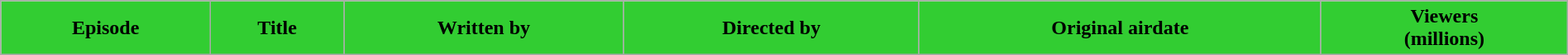<table class="wikitable plainrowheaders" style="width:100%;">
<tr>
<th style="background:#32CD32;">Episode</th>
<th style="background:#32CD32;">Title</th>
<th style="background:#32CD32;">Written by</th>
<th style="background:#32CD32;">Directed by</th>
<th style="background:#32CD32;">Original airdate</th>
<th style="background:#32CD32;">Viewers<br>(millions)<br>

</th>
</tr>
</table>
